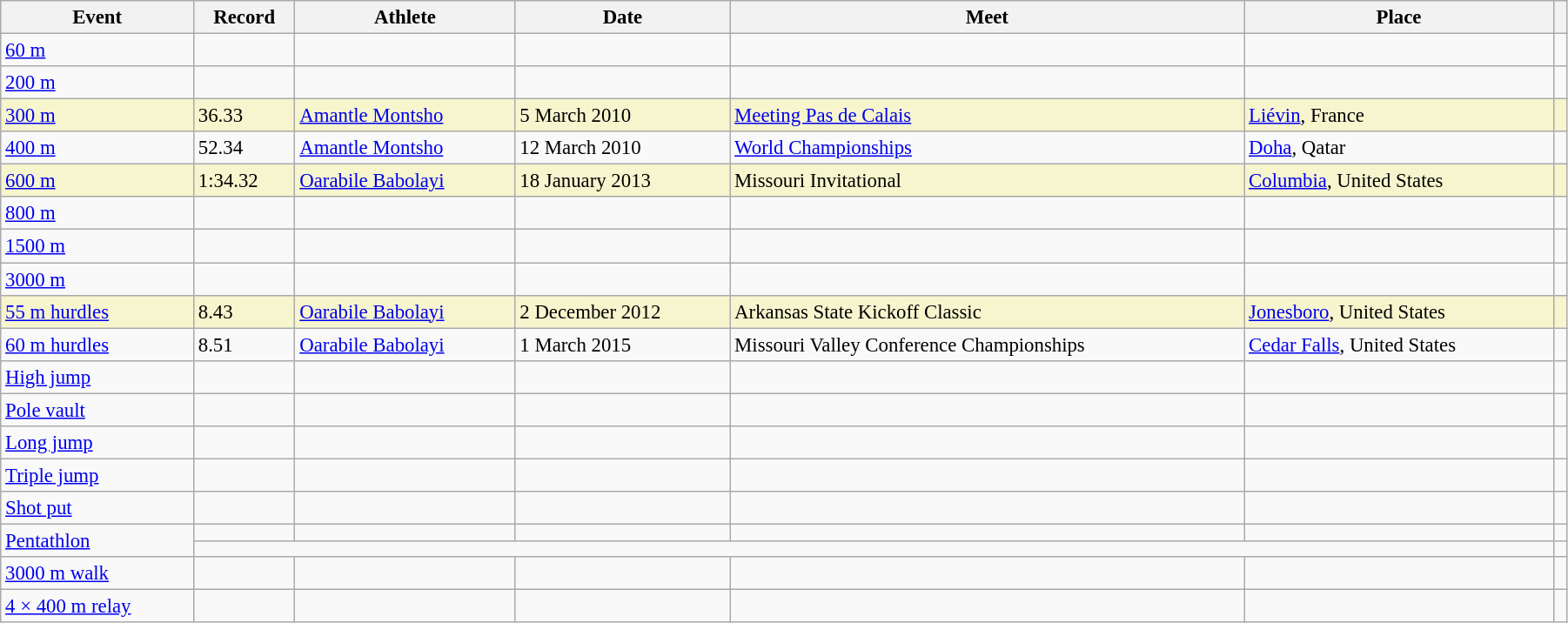<table class="wikitable" style="font-size:95%; width: 95%;">
<tr>
<th>Event</th>
<th>Record</th>
<th>Athlete</th>
<th>Date</th>
<th>Meet</th>
<th>Place</th>
<th></th>
</tr>
<tr>
<td><a href='#'>60 m</a></td>
<td></td>
<td></td>
<td></td>
<td></td>
<td></td>
<td></td>
</tr>
<tr>
<td><a href='#'>200 m</a></td>
<td></td>
<td></td>
<td></td>
<td></td>
<td></td>
<td></td>
</tr>
<tr style="background:#f6F5CE;">
<td><a href='#'>300 m</a></td>
<td>36.33</td>
<td><a href='#'>Amantle Montsho</a></td>
<td>5 March 2010</td>
<td><a href='#'>Meeting Pas de Calais</a></td>
<td><a href='#'>Liévin</a>, France</td>
<td></td>
</tr>
<tr>
<td><a href='#'>400 m</a></td>
<td>52.34</td>
<td><a href='#'>Amantle Montsho</a></td>
<td>12 March 2010</td>
<td><a href='#'>World Championships</a></td>
<td><a href='#'>Doha</a>, Qatar</td>
<td></td>
</tr>
<tr style="background:#f6F5CE;">
<td><a href='#'>600 m</a></td>
<td>1:34.32</td>
<td><a href='#'>Oarabile Babolayi</a></td>
<td>18 January 2013</td>
<td>Missouri Invitational</td>
<td><a href='#'>Columbia</a>, United States</td>
<td></td>
</tr>
<tr>
<td><a href='#'>800 m</a></td>
<td></td>
<td></td>
<td></td>
<td></td>
<td></td>
<td></td>
</tr>
<tr>
<td><a href='#'>1500 m</a></td>
<td></td>
<td></td>
<td></td>
<td></td>
<td></td>
<td></td>
</tr>
<tr>
<td><a href='#'>3000 m</a></td>
<td></td>
<td></td>
<td></td>
<td></td>
<td></td>
<td></td>
</tr>
<tr style="background:#f6F5CE;">
<td><a href='#'>55 m hurdles</a></td>
<td>8.43</td>
<td><a href='#'>Oarabile Babolayi</a></td>
<td>2 December 2012</td>
<td>Arkansas State Kickoff Classic</td>
<td><a href='#'>Jonesboro</a>, United States</td>
<td></td>
</tr>
<tr>
<td><a href='#'>60 m hurdles</a></td>
<td>8.51</td>
<td><a href='#'>Oarabile Babolayi</a></td>
<td>1 March 2015</td>
<td>Missouri Valley Conference Championships</td>
<td><a href='#'>Cedar Falls</a>, United States</td>
<td></td>
</tr>
<tr>
<td><a href='#'>High jump</a></td>
<td></td>
<td></td>
<td></td>
<td></td>
<td></td>
<td></td>
</tr>
<tr>
<td><a href='#'>Pole vault</a></td>
<td></td>
<td></td>
<td></td>
<td></td>
<td></td>
<td></td>
</tr>
<tr>
<td><a href='#'>Long jump</a></td>
<td></td>
<td></td>
<td></td>
<td></td>
<td></td>
<td></td>
</tr>
<tr>
<td><a href='#'>Triple jump</a></td>
<td></td>
<td></td>
<td></td>
<td></td>
<td></td>
<td></td>
</tr>
<tr>
<td><a href='#'>Shot put</a></td>
<td></td>
<td></td>
<td></td>
<td></td>
<td></td>
<td></td>
</tr>
<tr>
<td rowspan=2><a href='#'>Pentathlon</a></td>
<td></td>
<td></td>
<td></td>
<td></td>
<td></td>
<td></td>
</tr>
<tr>
<td colspan=5></td>
<td></td>
</tr>
<tr>
<td><a href='#'>3000 m walk</a></td>
<td></td>
<td></td>
<td></td>
<td></td>
<td></td>
<td></td>
</tr>
<tr>
<td><a href='#'>4 × 400 m relay</a></td>
<td></td>
<td></td>
<td></td>
<td></td>
<td></td>
<td></td>
</tr>
</table>
